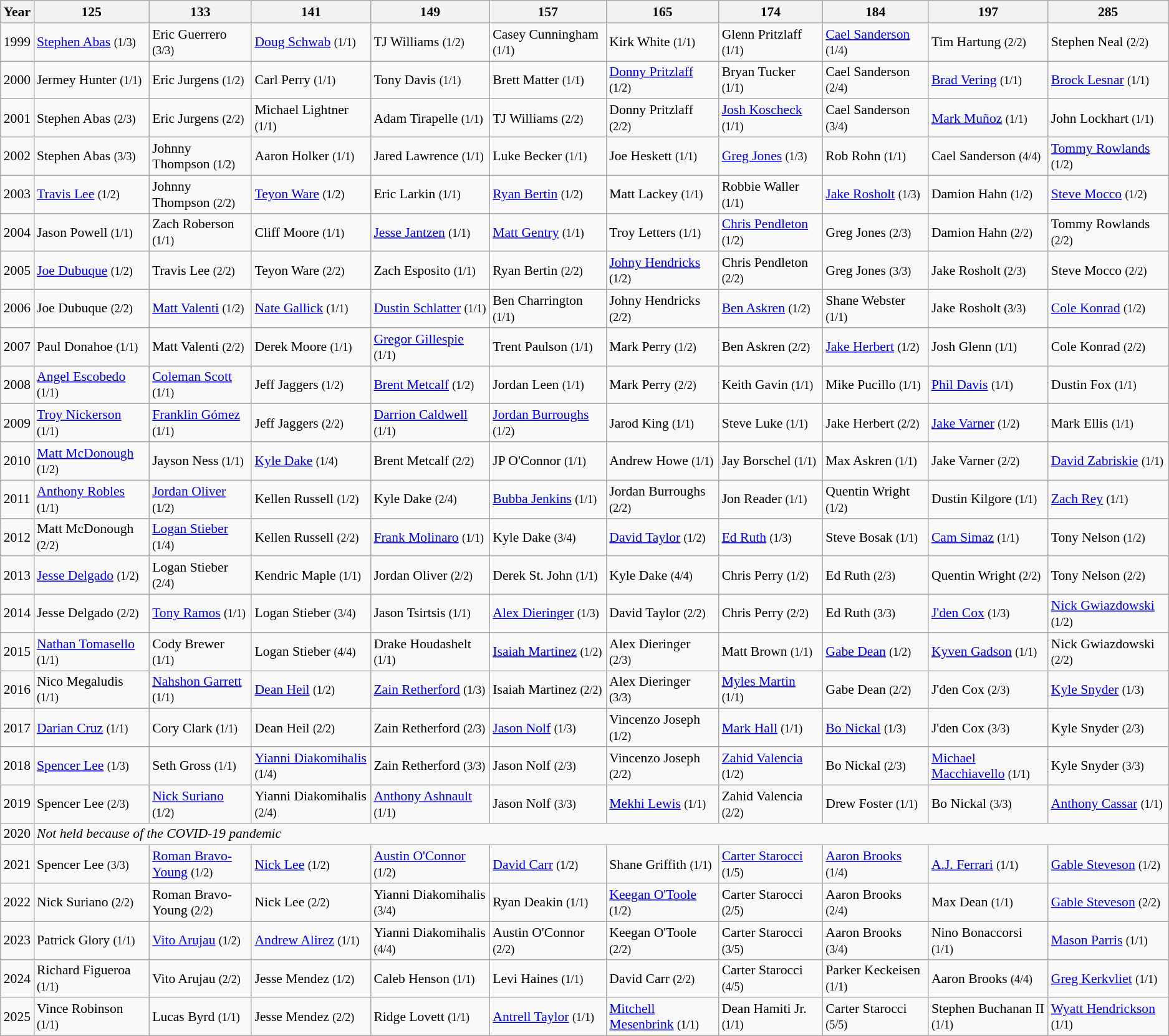<table class="wikitable sortable" style="font-size: 90%">
<tr>
<th>Year</th>
<th width=300>125</th>
<th width=275>133</th>
<th width=300>141</th>
<th width=300>149</th>
<th width=300>157</th>
<th width=300>165</th>
<th width=300>174</th>
<th width=300>184</th>
<th width=300>197</th>
<th width=300>285</th>
</tr>
<tr>
<td>1999</td>
<td><a href='#'>Stephen Abas</a> <small>(1/3)</small></td>
<td>Eric Guerrero <small>(3/3)</small></td>
<td><a href='#'>Doug Schwab</a> <small>(1/1)</small></td>
<td>TJ Williams <small>(1/2)</small></td>
<td>Casey Cunningham <small>(1/1)</small></td>
<td>Kirk White <small>(1/1)</small></td>
<td>Glenn Pritzlaff <small>(1/1)</small></td>
<td><a href='#'>Cael Sanderson</a> <small>(1/4)</small></td>
<td>Tim Hartung <small>(2/2)</small></td>
<td>Stephen Neal <small>(2/2)</small></td>
</tr>
<tr>
<td>2000</td>
<td>Jermey Hunter <small>(1/1)</small></td>
<td>Eric Jurgens <small>(1/2)</small></td>
<td>Carl Perry <small>(1/1)</small></td>
<td>Tony Davis <small>(1/1)</small></td>
<td>Brett Matter <small>(1/1)</small></td>
<td><a href='#'>Donny Pritzlaff</a> <small>(1/2)</small></td>
<td>Bryan Tucker <small>(1/1)</small></td>
<td>Cael Sanderson <small>(2/4)</small></td>
<td><a href='#'>Brad Vering</a> <small>(1/1)</small></td>
<td><a href='#'>Brock Lesnar</a> <small>(1/1)</small></td>
</tr>
<tr>
<td>2001</td>
<td>Stephen Abas <small>(2/3)</small></td>
<td>Eric Jurgens <small>(2/2)</small></td>
<td>Michael Lightner <small>(1/1)</small></td>
<td>Adam Tirapelle <small>(1/1)</small></td>
<td>TJ Williams <small>(2/2)</small></td>
<td>Donny Pritzlaff <small>(2/2)</small></td>
<td><a href='#'>Josh Koscheck</a> <small>(1/1)</small></td>
<td>Cael Sanderson <small>(3/4)</small></td>
<td><a href='#'>Mark Muñoz</a> <small>(1/1)</small></td>
<td>John Lockhart <small>(1/1)</small></td>
</tr>
<tr>
<td>2002</td>
<td>Stephen Abas <small>(3/3)</small></td>
<td>Johnny Thompson <small>(1/2)</small></td>
<td>Aaron Holker <small>(1/1)</small></td>
<td>Jared Lawrence <small>(1/1)</small></td>
<td>Luke Becker <small>(1/1)</small></td>
<td>Joe Heskett <small>(1/1)</small></td>
<td><a href='#'>Greg Jones</a> <small>(1/3)</small></td>
<td>Rob Rohn <small>(1/1)</small></td>
<td>Cael Sanderson <small>(4/4)</small></td>
<td><a href='#'>Tommy Rowlands</a> <small>(1/2)</small></td>
</tr>
<tr>
<td>2003</td>
<td><a href='#'>Travis Lee</a> <small>(1/2)</small></td>
<td>Johnny Thompson <small>(2/2)</small></td>
<td><a href='#'>Teyon Ware</a> <small>(1/2)</small></td>
<td>Eric Larkin <small>(1/1)</small></td>
<td><a href='#'>Ryan Bertin</a> <small>(1/2)</small></td>
<td>Matt Lackey <small>(1/1)</small></td>
<td>Robbie Waller <small>(1/1)</small></td>
<td><a href='#'>Jake Rosholt</a> <small>(1/3)</small></td>
<td>Damion Hahn <small>(1/2)</small></td>
<td><a href='#'>Steve Mocco</a> <small>(1/2)</small></td>
</tr>
<tr>
<td>2004</td>
<td>Jason Powell <small>(1/1)</small></td>
<td>Zach Roberson <small>(1/1)</small></td>
<td>Cliff Moore <small>(1/1)</small></td>
<td><a href='#'>Jesse Jantzen</a> <small>(1/1)</small></td>
<td><a href='#'>Matt Gentry</a> <small>(1/1)</small></td>
<td>Troy Letters <small>(1/1)</small></td>
<td><a href='#'>Chris Pendleton</a> <small>(1/2)</small></td>
<td>Greg Jones <small>(2/3)</small></td>
<td>Damion Hahn <small>(2/2)</small></td>
<td>Tommy Rowlands <small>(2/2)</small></td>
</tr>
<tr>
<td>2005</td>
<td><a href='#'>Joe Dubuque</a> <small>(1/2)</small></td>
<td>Travis Lee <small>(2/2)</small></td>
<td>Teyon Ware <small>(2/2)</small></td>
<td>Zach Esposito <small>(1/1)</small></td>
<td>Ryan Bertin <small>(2/2)</small></td>
<td><a href='#'>Johny Hendricks</a> <small>(1/2)</small></td>
<td>Chris Pendleton <small>(2/2)</small></td>
<td>Greg Jones <small>(3/3)</small></td>
<td>Jake Rosholt <small>(2/3)</small></td>
<td>Steve Mocco <small>(2/2)</small></td>
</tr>
<tr>
<td>2006</td>
<td>Joe Dubuque <small>(2/2)</small></td>
<td><a href='#'>Matt Valenti</a> <small>(1/2)</small></td>
<td><a href='#'>Nate Gallick</a> <small>(1/1)</small></td>
<td><a href='#'>Dustin Schlatter</a> <small>(1/1)</small></td>
<td>Ben Charrington <small>(1/1)</small></td>
<td>Johny Hendricks <small>(2/2)</small></td>
<td><a href='#'>Ben Askren</a> <small>(1/2)</small></td>
<td>Shane Webster <small>(1/1)</small></td>
<td>Jake Rosholt <small>(3/3)</small></td>
<td><a href='#'>Cole Konrad</a> <small>(1/2)</small></td>
</tr>
<tr>
<td>2007</td>
<td>Paul Donahoe <small>(1/1)</small></td>
<td>Matt Valenti <small>(2/2)</small></td>
<td>Derek Moore <small>(1/1)</small></td>
<td><a href='#'>Gregor Gillespie</a> <small>(1/1)</small></td>
<td>Trent Paulson <small>(1/1)</small></td>
<td>Mark Perry <small>(1/2)</small></td>
<td>Ben Askren <small>(2/2)</small></td>
<td><a href='#'>Jake Herbert</a> <small>(1/2)</small></td>
<td>Josh Glenn <small>(1/1)</small></td>
<td>Cole Konrad <small>(2/2)</small></td>
</tr>
<tr>
<td>2008</td>
<td><a href='#'>Angel Escobedo</a> <small>(1/1)</small></td>
<td><a href='#'>Coleman Scott</a> <small>(1/1)</small></td>
<td>Jeff Jaggers <small>(1/2)</small></td>
<td><a href='#'>Brent Metcalf</a> <small>(1/2)</small></td>
<td>Jordan Leen <small>(1/1)</small></td>
<td>Mark Perry <small>(2/2)</small></td>
<td>Keith Gavin <small>(1/1)</small></td>
<td>Mike Pucillo <small>(1/1)</small></td>
<td><a href='#'>Phil Davis</a> <small>(1/1)</small></td>
<td>Dustin Fox <small>(1/1)</small></td>
</tr>
<tr>
<td>2009</td>
<td><a href='#'>Troy Nickerson</a> <small>(1/1)</small></td>
<td><a href='#'>Franklin Gómez</a> <small>(1/1)</small></td>
<td>Jeff Jaggers <small>(2/2)</small></td>
<td><a href='#'>Darrion Caldwell</a> <small>(1/1)</small></td>
<td><a href='#'>Jordan Burroughs</a> <small>(1/2)</small></td>
<td>Jarod King <small>(1/1)</small></td>
<td>Steve Luke <small>(1/1)</small></td>
<td>Jake Herbert <small>(2/2)</small></td>
<td><a href='#'>Jake Varner</a> <small>(1/2)</small></td>
<td>Mark Ellis <small>(1/1)</small></td>
</tr>
<tr>
<td>2010</td>
<td><a href='#'>Matt McDonough</a> <small>(1/2)</small></td>
<td>Jayson Ness <small>(1/1)</small></td>
<td><a href='#'>Kyle Dake</a> <small>(1/4)</small></td>
<td>Brent Metcalf <small>(2/2)</small></td>
<td>JP O'Connor <small>(1/1)</small></td>
<td>Andrew Howe <small>(1/1)</small></td>
<td>Jay Borschel <small>(1/1)</small></td>
<td>Max Askren <small>(1/1)</small></td>
<td>Jake Varner <small>(2/2)</small></td>
<td><a href='#'>David Zabriskie</a> <small>(1/1)</small></td>
</tr>
<tr>
<td>2011</td>
<td><a href='#'>Anthony Robles</a> <small>(1/1)</small></td>
<td><a href='#'>Jordan Oliver</a> <small>(1/2)</small></td>
<td>Kellen Russell <small>(1/2)</small></td>
<td>Kyle Dake <small>(2/4)</small></td>
<td><a href='#'>Bubba Jenkins</a> <small>(1/1)</small></td>
<td>Jordan Burroughs <small>(2/2)</small></td>
<td>Jon Reader <small>(1/1)</small></td>
<td>Quentin Wright <small>(1/2)</small></td>
<td>Dustin Kilgore <small>(1/1)</small></td>
<td><a href='#'>Zach Rey</a> <small>(1/1)</small></td>
</tr>
<tr>
<td>2012</td>
<td>Matt McDonough <small>(2/2)</small></td>
<td><a href='#'>Logan Stieber</a> <small>(1/4)</small></td>
<td>Kellen Russell <small>(2/2)</small></td>
<td><a href='#'>Frank Molinaro</a> <small>(1/1)</small></td>
<td>Kyle Dake <small>(3/4)</small></td>
<td><a href='#'>David Taylor</a> <small>(1/2)</small></td>
<td><a href='#'>Ed Ruth</a> <small>(1/3)</small></td>
<td>Steve Bosak <small>(1/1)</small></td>
<td><a href='#'>Cam Simaz</a> <small>(1/1)</small></td>
<td>Tony Nelson <small>(1/2)</small></td>
</tr>
<tr>
<td>2013</td>
<td><a href='#'>Jesse Delgado</a> <small>(1/2)</small></td>
<td>Logan Stieber <small>(2/4)</small></td>
<td>Kendric Maple <small>(1/1)</small></td>
<td>Jordan Oliver <small>(2/2)</small></td>
<td>Derek St. John <small>(1/1)</small></td>
<td>Kyle Dake <small>(4/4)</small></td>
<td>Chris Perry <small>(1/2)</small></td>
<td>Ed Ruth <small>(2/3)</small></td>
<td>Quentin Wright <small>(2/2)</small></td>
<td>Tony Nelson <small>(2/2)</small></td>
</tr>
<tr>
<td>2014</td>
<td>Jesse Delgado <small>(2/2)</small></td>
<td><a href='#'>Tony Ramos</a> <small>(1/1)</small></td>
<td>Logan Stieber <small>(3/4)</small></td>
<td>Jason Tsirtsis <small>(1/1)</small></td>
<td><a href='#'>Alex Dieringer</a> <small>(1/3)</small></td>
<td>David Taylor <small>(2/2)</small></td>
<td>Chris Perry <small>(2/2)</small></td>
<td>Ed Ruth <small>(3/3)</small></td>
<td><a href='#'>J'den Cox</a> <small>(1/3)</small></td>
<td><a href='#'>Nick Gwiazdowski</a> <small>(1/2)</small></td>
</tr>
<tr>
<td>2015</td>
<td><a href='#'>Nathan Tomasello</a> <small>(1/1)</small></td>
<td>Cody Brewer <small>(1/1)</small></td>
<td>Logan Stieber <small>(4/4)</small></td>
<td>Drake Houdashelt <small>(1/1)</small></td>
<td><a href='#'>Isaiah Martinez</a> <small>(1/2)</small></td>
<td>Alex Dieringer <small>(2/3)</small></td>
<td>Matt Brown <small>(1/1)</small></td>
<td><a href='#'>Gabe Dean</a> <small>(1/2)</small></td>
<td><a href='#'>Kyven Gadson</a> <small>(1/1)</small></td>
<td>Nick Gwiazdowski <small>(2/2)</small></td>
</tr>
<tr>
<td>2016</td>
<td>Nico Megaludis <small>(1/1)</small></td>
<td><a href='#'>Nahshon Garrett</a> <small>(1/1)</small></td>
<td><a href='#'>Dean Heil</a> <small>(1/2)</small></td>
<td><a href='#'>Zain Retherford</a> <small>(1/3)</small></td>
<td>Isaiah Martinez <small>(2/2)</small></td>
<td>Alex Dieringer <small>(3/3)</small></td>
<td><a href='#'>Myles Martin</a> <small>(1/1)</small></td>
<td>Gabe Dean <small>(2/2)</small></td>
<td>J'den Cox <small>(2/3)</small></td>
<td><a href='#'>Kyle Snyder</a> <small>(1/3)</small></td>
</tr>
<tr>
<td>2017</td>
<td><a href='#'>Darian Cruz</a> <small>(1/1)</small></td>
<td>Cory Clark <small>(1/1)</small></td>
<td>Dean Heil <small>(2/2)</small></td>
<td>Zain Retherford <small>(2/3)</small></td>
<td><a href='#'>Jason Nolf</a> <small>(1/3)</small></td>
<td>Vincenzo Joseph <small>(1/2)</small></td>
<td><a href='#'>Mark Hall</a> <small>(1/1)</small></td>
<td><a href='#'>Bo Nickal</a> <small>(1/3)</small></td>
<td>J'den Cox <small>(3/3)</small></td>
<td>Kyle Snyder <small>(2/3)</small></td>
</tr>
<tr>
<td>2018</td>
<td><a href='#'>Spencer Lee</a> <small>(1/3)</small></td>
<td>Seth Gross <small>(1/1)</small></td>
<td><a href='#'>Yianni Diakomihalis</a> <small>(1/4)</small></td>
<td>Zain Retherford <small>(3/3)</small></td>
<td>Jason Nolf <small>(2/3)</small></td>
<td>Vincenzo Joseph <small>(2/2)</small></td>
<td><a href='#'>Zahid Valencia</a> <small>(1/2)</small></td>
<td>Bo Nickal <small>(2/3)</small></td>
<td><a href='#'>Michael Macchiavello</a> <small>(1/1)</small></td>
<td>Kyle Snyder <small>(3/3)</small></td>
</tr>
<tr>
<td>2019</td>
<td>Spencer Lee <small>(2/3)</small></td>
<td><a href='#'>Nick Suriano</a> <small>(1/2)</small></td>
<td>Yianni Diakomihalis <small>(2/4)</small></td>
<td><a href='#'>Anthony Ashnault</a> <small>(1/1)</small></td>
<td>Jason Nolf <small>(3/3)</small></td>
<td><a href='#'>Mekhi Lewis</a> <small>(1/1)</small></td>
<td>Zahid Valencia <small>(2/2)</small></td>
<td>Drew Foster <small>(1/1)</small></td>
<td>Bo Nickal <small>(3/3)</small></td>
<td><a href='#'>Anthony Cassar</a> <small>(1/1)</small></td>
</tr>
<tr>
<td>2020</td>
<td colspan="10"><em>Not held because of the COVID-19 pandemic</em></td>
</tr>
<tr>
<td>2021</td>
<td>Spencer Lee <small>(3/3)</small></td>
<td><a href='#'>Roman Bravo-Young</a> <small>(1/2)</small></td>
<td><a href='#'>Nick Lee</a> <small>(1/2)</small></td>
<td><a href='#'>Austin O'Connor</a> <small>(1/2)</small></td>
<td><a href='#'>David Carr</a> <small>(1/2)</small></td>
<td>Shane Griffith <small>(1/1)</small></td>
<td><a href='#'>Carter Starocci</a> <small>(1/5)</small></td>
<td><a href='#'>Aaron Brooks</a> <small>(1/4)</small></td>
<td><a href='#'>A.J. Ferrari</a> <small>(1/1)</small></td>
<td><a href='#'>Gable Steveson</a> <small>(1/2)</small></td>
</tr>
<tr>
<td>2022</td>
<td>Nick Suriano <small>(2/2)</small></td>
<td>Roman Bravo-Young <small>(2/2)</small></td>
<td>Nick Lee <small>(2/2)</small></td>
<td>Yianni Diakomihalis <small>(3/4)</small></td>
<td>Ryan Deakin <small>(1/1)</small></td>
<td><a href='#'>Keegan O'Toole</a> <small>(1/2)</small></td>
<td>Carter Starocci <small>(2/5)</small></td>
<td>Aaron Brooks <small>(2/4)</small></td>
<td>Max Dean <small>(1/1)</small></td>
<td><a href='#'>Gable Steveson</a> <small>(2/2)</small></td>
</tr>
<tr>
<td>2023</td>
<td>Patrick Glory <small>(1/1)</small></td>
<td><a href='#'>Vito Arujau</a> <small>(1/2)</small></td>
<td><a href='#'>Andrew Alirez</a> <small>(1/1)</small></td>
<td>Yianni Diakomihalis <small>(4/4)</small></td>
<td>Austin O'Connor <small>(2/2)</small></td>
<td>Keegan O'Toole <small>(2/2)</small></td>
<td>Carter Starocci <small>(3/5)</small></td>
<td>Aaron Brooks <small>(3/4)</small></td>
<td>Nino Bonaccorsi <small>(1/1)</small></td>
<td><a href='#'>Mason Parris</a> <small>(1/1)</small></td>
</tr>
<tr>
<td>2024</td>
<td>Richard Figueroa <small>(1/1)</small></td>
<td>Vito Arujau <small>(2/2)</small></td>
<td>Jesse Mendez <small>(1/2)</small></td>
<td>Caleb Henson <small>(1/1)</small></td>
<td>Levi Haines <small>(1/1)</small></td>
<td>David Carr <small>(2/2)</small></td>
<td>Carter Starocci <small>(4/5)</small></td>
<td>Parker Keckeisen <small>(1/1)</small></td>
<td>Aaron Brooks <small>(4/4)</small></td>
<td><a href='#'>Greg Kerkvliet</a> <small>(1/1)</small></td>
</tr>
<tr>
<td>2025</td>
<td>Vince Robinson <small>(1/1)</small></td>
<td>Lucas Byrd <small>(1/1)</small></td>
<td>Jesse Mendez <small>(2/2)</small></td>
<td>Ridge Lovett <small>(1/1)</small></td>
<td><a href='#'>Antrell Taylor</a> <small>(1/1)</small></td>
<td><a href='#'>Mitchell Mesenbrink</a> <small>(1/1)</small></td>
<td>Dean Hamiti Jr. <small>(1/1)</small></td>
<td>Carter Starocci <small>(5/5)</small></td>
<td>Stephen Buchanan II <small>(1/1)</small></td>
<td><a href='#'>Wyatt Hendrickson</a> <small>(1/1)</small></td>
</tr>
</table>
